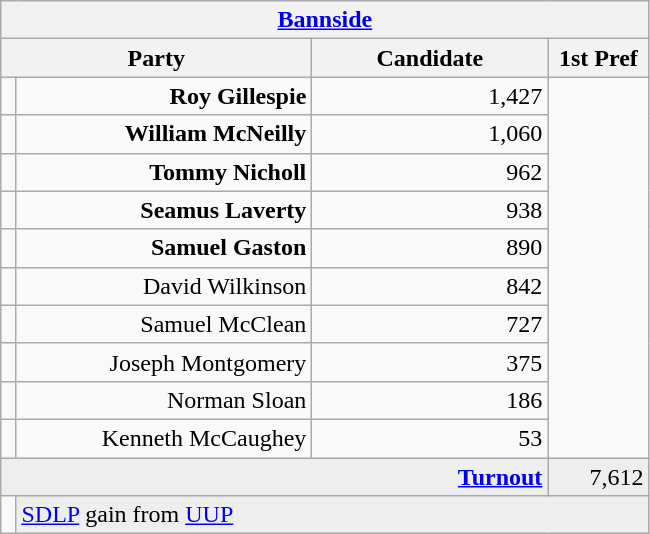<table class="wikitable">
<tr>
<th colspan="4" align="center"><a href='#'>Bannside</a></th>
</tr>
<tr>
<th colspan="2" align="center" width=200>Party</th>
<th width=150>Candidate</th>
<th width=60>1st Pref</th>
</tr>
<tr>
<td></td>
<td align="right"><strong>Roy Gillespie</strong></td>
<td align="right">1,427</td>
</tr>
<tr>
<td></td>
<td align="right"><strong>William McNeilly</strong></td>
<td align="right">1,060</td>
</tr>
<tr>
<td></td>
<td align="right"><strong>Tommy Nicholl</strong></td>
<td align="right">962</td>
</tr>
<tr>
<td></td>
<td align="right"><strong>Seamus Laverty</strong></td>
<td align="right">938</td>
</tr>
<tr>
<td></td>
<td align="right"><strong>Samuel Gaston</strong></td>
<td align="right">890</td>
</tr>
<tr>
<td></td>
<td align="right">David Wilkinson</td>
<td align="right">842</td>
</tr>
<tr>
<td></td>
<td align="right">Samuel McClean</td>
<td align="right">727</td>
</tr>
<tr>
<td></td>
<td align="right">Joseph Montgomery</td>
<td align="right">375</td>
</tr>
<tr>
<td></td>
<td align="right">Norman Sloan</td>
<td align="right">186</td>
</tr>
<tr>
<td></td>
<td align="right">Kenneth McCaughey</td>
<td align="right">53</td>
</tr>
<tr bgcolor="EEEEEE">
<td colspan=3 align="right"><strong><a href='#'>Turnout</a></strong></td>
<td align="right">7,612</td>
</tr>
<tr>
<td bgcolor=></td>
<td colspan=3 bgcolor="EEEEEE"><a href='#'>SDLP</a> gain from <a href='#'>UUP</a></td>
</tr>
</table>
